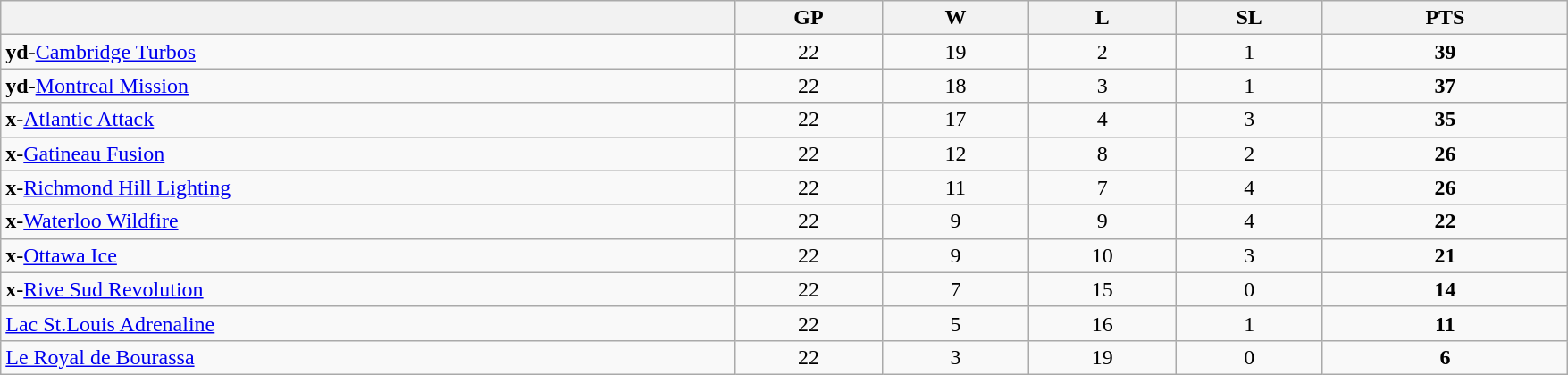<table class="wikitable" style="text-align:center">
<tr>
<th bgcolor="#DDDDFF" width="15%"></th>
<th bgcolor="#DDDDFF" width="3%">GP</th>
<th bgcolor="#DDDDFF" width="3%">W</th>
<th bgcolor="#DDDDFF" width="3%">L</th>
<th bgcolor="#DDDDFF" width="3%">SL</th>
<th bgcolor="#DDDDFF" width="5%">PTS</th>
</tr>
<tr>
<td align=left><strong>yd</strong>-<a href='#'>Cambridge Turbos</a></td>
<td>22</td>
<td>19</td>
<td>2</td>
<td>1</td>
<td><strong>39</strong></td>
</tr>
<tr>
<td align=left><strong>yd</strong>-<a href='#'>Montreal Mission</a></td>
<td>22</td>
<td>18</td>
<td>3</td>
<td>1</td>
<td><strong>37</strong></td>
</tr>
<tr>
<td align=left><strong>x</strong>-<a href='#'>Atlantic Attack</a></td>
<td>22</td>
<td>17</td>
<td>4</td>
<td>3</td>
<td><strong>35</strong></td>
</tr>
<tr>
<td align=left><strong>x</strong>-<a href='#'>Gatineau Fusion</a></td>
<td>22</td>
<td>12</td>
<td>8</td>
<td>2</td>
<td><strong>26</strong></td>
</tr>
<tr>
<td align=left><strong>x</strong>-<a href='#'>Richmond Hill Lighting</a></td>
<td>22</td>
<td>11</td>
<td>7</td>
<td>4</td>
<td><strong>26</strong></td>
</tr>
<tr>
<td align=left><strong>x</strong>-<a href='#'>Waterloo Wildfire</a></td>
<td>22</td>
<td>9</td>
<td>9</td>
<td>4</td>
<td><strong>22</strong></td>
</tr>
<tr>
<td align=left><strong>x</strong>-<a href='#'>Ottawa Ice</a></td>
<td>22</td>
<td>9</td>
<td>10</td>
<td>3</td>
<td><strong>21</strong></td>
</tr>
<tr>
<td align=left><strong>x</strong>-<a href='#'>Rive Sud Revolution</a></td>
<td>22</td>
<td>7</td>
<td>15</td>
<td>0</td>
<td><strong>14</strong></td>
</tr>
<tr>
<td align=left><a href='#'>Lac St.Louis Adrenaline</a></td>
<td>22</td>
<td>5</td>
<td>16</td>
<td>1</td>
<td><strong>11</strong></td>
</tr>
<tr>
<td align=left><a href='#'>Le Royal de Bourassa</a></td>
<td>22</td>
<td>3</td>
<td>19</td>
<td>0</td>
<td><strong>6</strong></td>
</tr>
</table>
